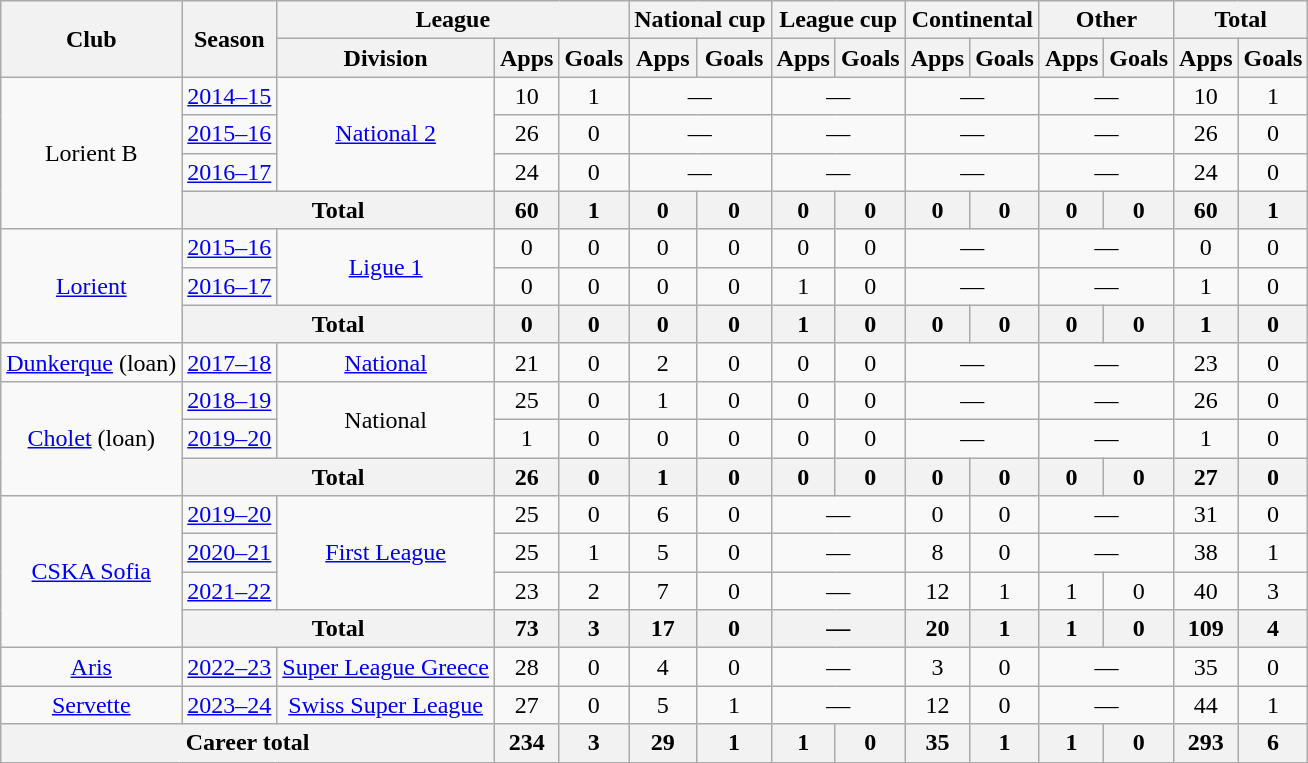<table class="wikitable" style="text-align:center">
<tr>
<th rowspan="2">Club</th>
<th rowspan="2">Season</th>
<th colspan="3">League</th>
<th colspan="2">National cup</th>
<th colspan="2">League cup</th>
<th colspan="2">Continental</th>
<th colspan="2">Other</th>
<th colspan="2">Total</th>
</tr>
<tr>
<th>Division</th>
<th>Apps</th>
<th>Goals</th>
<th>Apps</th>
<th>Goals</th>
<th>Apps</th>
<th>Goals</th>
<th>Apps</th>
<th>Goals</th>
<th>Apps</th>
<th>Goals</th>
<th>Apps</th>
<th>Goals</th>
</tr>
<tr>
<td rowspan="4">Lorient B</td>
<td><a href='#'>2014–15</a></td>
<td rowspan="3"><a href='#'>National 2</a></td>
<td>10</td>
<td>1</td>
<td colspan="2">—</td>
<td colspan="2">—</td>
<td colspan="2">—</td>
<td colspan="2">—</td>
<td>10</td>
<td>1</td>
</tr>
<tr>
<td><a href='#'>2015–16</a></td>
<td>26</td>
<td>0</td>
<td colspan="2">—</td>
<td colspan="2">—</td>
<td colspan="2">—</td>
<td colspan="2">—</td>
<td>26</td>
<td>0</td>
</tr>
<tr>
<td><a href='#'>2016–17</a></td>
<td>24</td>
<td>0</td>
<td colspan="2">—</td>
<td colspan="2">—</td>
<td colspan="2">—</td>
<td colspan="2">—</td>
<td>24</td>
<td>0</td>
</tr>
<tr>
<th colspan="2">Total</th>
<th>60</th>
<th>1</th>
<th>0</th>
<th>0</th>
<th>0</th>
<th>0</th>
<th>0</th>
<th>0</th>
<th>0</th>
<th>0</th>
<th>60</th>
<th>1</th>
</tr>
<tr>
<td rowspan="3"><a href='#'>Lorient</a></td>
<td><a href='#'>2015–16</a></td>
<td rowspan="2"><a href='#'>Ligue 1</a></td>
<td>0</td>
<td>0</td>
<td>0</td>
<td>0</td>
<td>0</td>
<td>0</td>
<td colspan="2">—</td>
<td colspan="2">—</td>
<td>0</td>
<td>0</td>
</tr>
<tr>
<td><a href='#'>2016–17</a></td>
<td>0</td>
<td>0</td>
<td>0</td>
<td>0</td>
<td>1</td>
<td>0</td>
<td colspan="2">—</td>
<td colspan="2">—</td>
<td>1</td>
<td>0</td>
</tr>
<tr>
<th colspan="2">Total</th>
<th>0</th>
<th>0</th>
<th>0</th>
<th>0</th>
<th>1</th>
<th>0</th>
<th>0</th>
<th>0</th>
<th>0</th>
<th>0</th>
<th>1</th>
<th>0</th>
</tr>
<tr>
<td><a href='#'>Dunkerque</a> (loan)</td>
<td><a href='#'>2017–18</a></td>
<td><a href='#'>National</a></td>
<td>21</td>
<td>0</td>
<td>2</td>
<td>0</td>
<td>0</td>
<td>0</td>
<td colspan="2">—</td>
<td colspan="2">—</td>
<td>23</td>
<td>0</td>
</tr>
<tr>
<td rowspan="3"><a href='#'>Cholet</a> (loan)</td>
<td><a href='#'>2018–19</a></td>
<td rowspan="2">National</td>
<td>25</td>
<td>0</td>
<td>1</td>
<td>0</td>
<td>0</td>
<td>0</td>
<td colspan="2">—</td>
<td colspan="2">—</td>
<td>26</td>
<td>0</td>
</tr>
<tr>
<td><a href='#'>2019–20</a></td>
<td>1</td>
<td>0</td>
<td>0</td>
<td>0</td>
<td>0</td>
<td>0</td>
<td colspan="2">—</td>
<td colspan="2">—</td>
<td>1</td>
<td>0</td>
</tr>
<tr>
<th colspan="2">Total</th>
<th>26</th>
<th>0</th>
<th>1</th>
<th>0</th>
<th>0</th>
<th>0</th>
<th>0</th>
<th>0</th>
<th>0</th>
<th>0</th>
<th>27</th>
<th>0</th>
</tr>
<tr>
<td rowspan="4"><a href='#'>CSKA Sofia</a></td>
<td><a href='#'>2019–20</a></td>
<td rowspan="3"><a href='#'>First League</a></td>
<td>25</td>
<td>0</td>
<td>6</td>
<td>0</td>
<td colspan="2">—</td>
<td>0</td>
<td>0</td>
<td colspan="2">—</td>
<td>31</td>
<td>0</td>
</tr>
<tr>
<td><a href='#'>2020–21</a></td>
<td>25</td>
<td>1</td>
<td>5</td>
<td>0</td>
<td colspan="2">—</td>
<td>8</td>
<td>0</td>
<td colspan="2">—</td>
<td>38</td>
<td>1</td>
</tr>
<tr>
<td><a href='#'>2021–22</a></td>
<td>23</td>
<td>2</td>
<td>7</td>
<td>0</td>
<td colspan="2">—</td>
<td>12</td>
<td>1</td>
<td>1</td>
<td>0</td>
<td>40</td>
<td>3</td>
</tr>
<tr>
<th colspan="2">Total</th>
<th>73</th>
<th>3</th>
<th>17</th>
<th>0</th>
<th colspan="2">—</th>
<th>20</th>
<th>1</th>
<th>1</th>
<th>0</th>
<th>109</th>
<th>4</th>
</tr>
<tr>
<td><a href='#'>Aris</a></td>
<td><a href='#'>2022–23</a></td>
<td><a href='#'>Super League Greece</a></td>
<td>28</td>
<td>0</td>
<td>4</td>
<td>0</td>
<td colspan="2">—</td>
<td>3</td>
<td>0</td>
<td colspan="2">—</td>
<td>35</td>
<td>0</td>
</tr>
<tr>
<td><a href='#'>Servette</a></td>
<td><a href='#'>2023–24</a></td>
<td><a href='#'>Swiss Super League</a></td>
<td>27</td>
<td>0</td>
<td>5</td>
<td>1</td>
<td colspan="2">—</td>
<td>12</td>
<td>0</td>
<td colspan="2">—</td>
<td>44</td>
<td>1</td>
</tr>
<tr>
<th colspan="3">Career total</th>
<th>234</th>
<th>3</th>
<th>29</th>
<th>1</th>
<th>1</th>
<th>0</th>
<th>35</th>
<th>1</th>
<th>1</th>
<th>0</th>
<th>293</th>
<th>6</th>
</tr>
</table>
